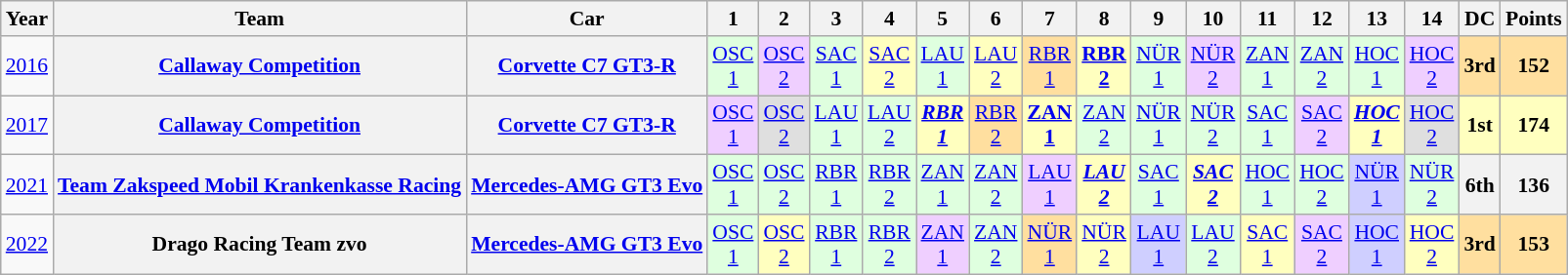<table class="wikitable" style="text-align:center; font-size:90%">
<tr>
<th>Year</th>
<th>Team</th>
<th>Car</th>
<th>1</th>
<th>2</th>
<th>3</th>
<th>4</th>
<th>5</th>
<th>6</th>
<th>7</th>
<th>8</th>
<th>9</th>
<th>10</th>
<th>11</th>
<th>12</th>
<th>13</th>
<th>14</th>
<th>DC</th>
<th>Points</th>
</tr>
<tr>
<td><a href='#'>2016</a></td>
<th><a href='#'>Callaway Competition</a></th>
<th><a href='#'>Corvette C7 GT3-R</a></th>
<td style="background:#DFFFDF;"><a href='#'>OSC<br>1</a><br></td>
<td style="background:#EFCFFF;"><a href='#'>OSC<br>2</a><br></td>
<td style="background:#DFFFDF;"><a href='#'>SAC<br>1</a><br></td>
<td style="background:#FFFFBF;"><a href='#'>SAC<br>2</a><br></td>
<td style="background:#DFFFDF;"><a href='#'>LAU<br>1</a><br></td>
<td style="background:#FFFFBF;"><a href='#'>LAU<br>2</a><br></td>
<td style="background:#FFDF9F;"><a href='#'>RBR<br>1</a><br></td>
<td style="background:#FFFFBF;"><strong><a href='#'>RBR<br>2</a></strong><br></td>
<td style="background:#DFFFDF;"><a href='#'>NÜR<br>1</a><br></td>
<td style="background:#EFCFFF;"><a href='#'>NÜR<br>2</a><br></td>
<td style="background:#DFFFDF;"><a href='#'>ZAN<br>1</a><br></td>
<td style="background:#DFFFDF;"><a href='#'>ZAN<br>2</a><br></td>
<td style="background:#DFFFDF;"><a href='#'>HOC<br>1</a><br></td>
<td style="background:#EFCFFF;"><a href='#'>HOC<br>2</a><br></td>
<th style="background:#FFDF9F;">3rd</th>
<th style="background:#FFDF9F;">152</th>
</tr>
<tr>
<td><a href='#'>2017</a></td>
<th><a href='#'>Callaway Competition</a></th>
<th><a href='#'>Corvette C7 GT3-R</a></th>
<td style="background:#EFCFFF;"><a href='#'>OSC<br>1</a><br></td>
<td style="background:#DFDFDF;"><a href='#'>OSC<br>2</a><br></td>
<td style="background:#DFFFDF;"><a href='#'>LAU<br>1</a><br></td>
<td style="background:#DFFFDF;"><a href='#'>LAU<br>2</a><br></td>
<td style="background:#FFFFBF;"><strong><em><a href='#'>RBR<br>1</a></em></strong><br></td>
<td style="background:#FFDF9F;"><a href='#'>RBR<br>2</a><br></td>
<td style="background:#FFFFBF;"><strong><a href='#'>ZAN<br>1</a></strong><br></td>
<td style="background:#DFFFDF;"><a href='#'>ZAN<br>2</a><br></td>
<td style="background:#DFFFDF;"><a href='#'>NÜR<br>1</a><br></td>
<td style="background:#DFFFDF;"><a href='#'>NÜR<br>2</a><br></td>
<td style="background:#DFFFDF;"><a href='#'>SAC<br>1</a><br></td>
<td style="background:#EFCFFF;"><a href='#'>SAC<br>2</a><br></td>
<td style="background:#FFFFBF;"><strong><em><a href='#'>HOC<br>1</a></em></strong><br></td>
<td style="background:#DFDFDF;"><a href='#'>HOC<br>2</a><br></td>
<th style="background:#FFFFBF;">1st</th>
<th style="background:#FFFFBF;">174</th>
</tr>
<tr>
<td><a href='#'>2021</a></td>
<th><a href='#'>Team Zakspeed Mobil Krankenkasse Racing</a></th>
<th><a href='#'>Mercedes-AMG GT3 Evo</a></th>
<td style="background:#DFFFDF;"><a href='#'>OSC<br>1</a><br></td>
<td style="background:#DFFFDF;"><a href='#'>OSC<br>2</a><br></td>
<td style="background:#DFFFDF;"><a href='#'>RBR<br>1</a><br></td>
<td style="background:#DFFFDF;"><a href='#'>RBR<br>2</a><br></td>
<td style="background:#DFFFDF;"><a href='#'>ZAN<br>1</a><br></td>
<td style="background:#DFFFDF;"><a href='#'>ZAN<br>2</a><br></td>
<td style="background:#EFCFFF;"><a href='#'>LAU<br>1</a><br></td>
<td style="background:#FFFFBF;"><strong><em><a href='#'>LAU<br>2</a></em></strong><br></td>
<td style="background:#DFFFDF;"><a href='#'>SAC<br>1</a><br></td>
<td style="background:#FFFFBF;"><strong><em><a href='#'>SAC<br>2</a></em></strong><br></td>
<td style="background:#DFFFDF;"><a href='#'>HOC<br>1</a><br></td>
<td style="background:#DFFFDF;"><a href='#'>HOC<br>2</a><br></td>
<td style="background:#CFCFFF;"><a href='#'>NÜR<br>1</a><br></td>
<td style="background:#DFFFDF;"><a href='#'>NÜR<br>2</a><br></td>
<th>6th</th>
<th>136</th>
</tr>
<tr>
<td><a href='#'>2022</a></td>
<th>Drago Racing Team zvo</th>
<th><a href='#'>Mercedes-AMG GT3 Evo</a></th>
<td style="background:#DFFFDF;"><a href='#'>OSC<br>1</a><br></td>
<td style="background:#FFFFBF;"><a href='#'>OSC<br>2</a><br></td>
<td style="background:#DFFFDF;"><a href='#'>RBR<br>1</a><br></td>
<td style="background:#DFFFDF;"><a href='#'>RBR<br>2</a><br></td>
<td style="background:#EFCFFF;"><a href='#'>ZAN<br>1</a><br></td>
<td style="background:#DFFFDF;"><a href='#'>ZAN<br>2</a><br></td>
<td style="background:#FFDF9F;"><a href='#'>NÜR<br>1</a><br></td>
<td style="background:#FFFFBF;"><a href='#'>NÜR<br>2</a><br></td>
<td style="background:#CFCFFF;"><a href='#'>LAU<br>1</a><br></td>
<td style="background:#DFFFDF;"><a href='#'>LAU<br>2</a><br></td>
<td style="background:#FFFFBF;"><a href='#'>SAC<br>1</a><br></td>
<td style="background:#EFCFFF;"><a href='#'>SAC<br>2</a><br></td>
<td style="background:#CFCFFF;"><a href='#'>HOC<br>1</a><br></td>
<td style="background:#FFFFBF;"><a href='#'>HOC<br>2</a><br></td>
<th style="background:#FFDF9F;">3rd</th>
<th style="background:#FFDF9F;">153</th>
</tr>
</table>
